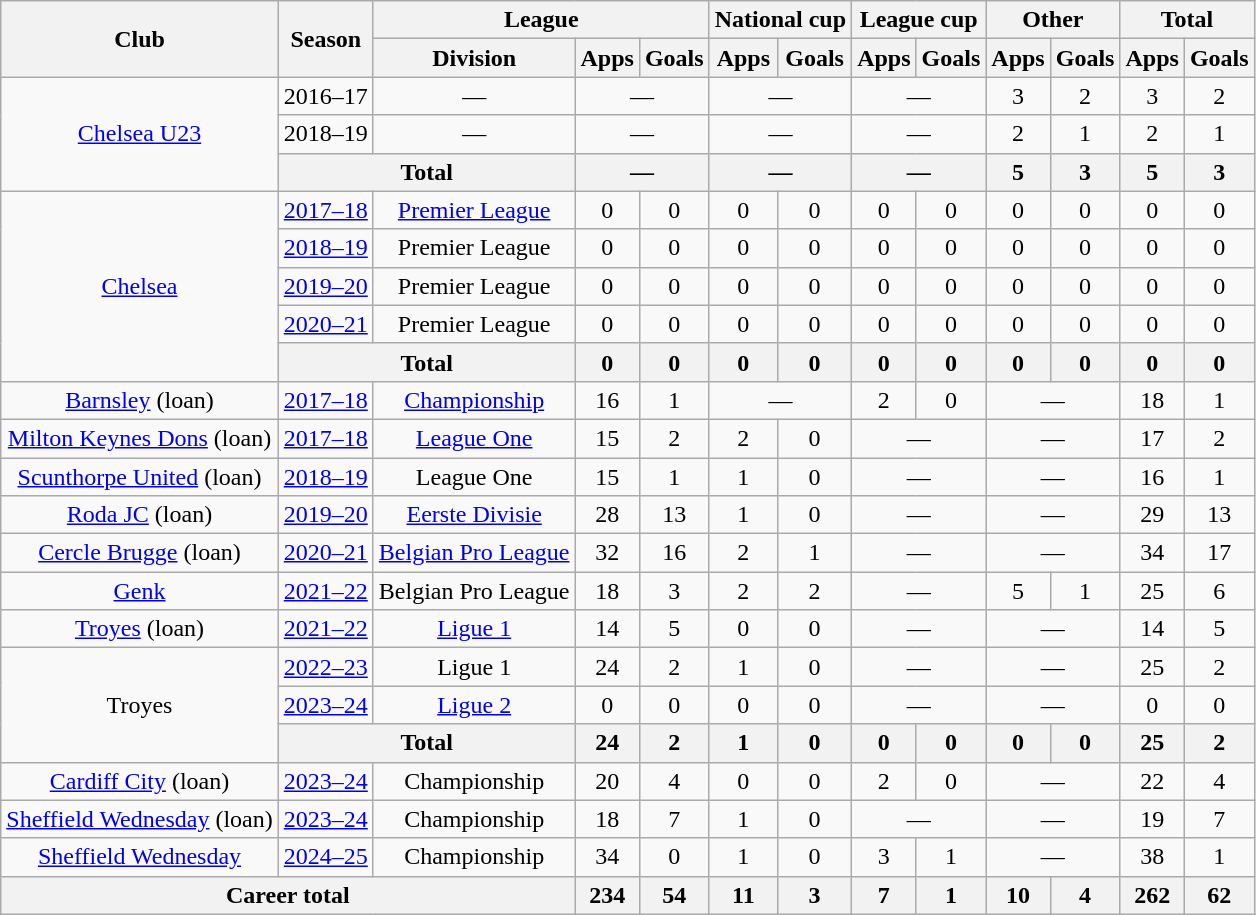<table class="wikitable" style="text-align: center">
<tr>
<th rowspan="2">Club</th>
<th rowspan="2">Season</th>
<th colspan="3">League</th>
<th colspan="2">National cup</th>
<th colspan="2">League cup</th>
<th colspan="2">Other</th>
<th colspan="2">Total</th>
</tr>
<tr>
<th>Division</th>
<th>Apps</th>
<th>Goals</th>
<th>Apps</th>
<th>Goals</th>
<th>Apps</th>
<th>Goals</th>
<th>Apps</th>
<th>Goals</th>
<th>Apps</th>
<th>Goals</th>
</tr>
<tr>
<td rowspan="3"><a href='#'>Chelsea U23</a></td>
<td>2016–17</td>
<td colspan="1">—</td>
<td colspan="2">—</td>
<td colspan="2">—</td>
<td colspan="2">—</td>
<td>3</td>
<td>2</td>
<td>3</td>
<td>2</td>
</tr>
<tr>
<td>2018–19</td>
<td colspan="1">—</td>
<td colspan="2">—</td>
<td colspan="2">—</td>
<td colspan="2">—</td>
<td>2</td>
<td>1</td>
<td>2</td>
<td>1</td>
</tr>
<tr>
<th colspan="2">Total</th>
<th colspan="2">—</th>
<th colspan="2">—</th>
<th colspan="2">—</th>
<th>5</th>
<th>3</th>
<th>5</th>
<th>3</th>
</tr>
<tr>
<td rowspan="5"><a href='#'>Chelsea</a></td>
<td><a href='#'>2017–18</a></td>
<td><a href='#'>Premier League</a></td>
<td>0</td>
<td>0</td>
<td>0</td>
<td>0</td>
<td>0</td>
<td>0</td>
<td>0</td>
<td>0</td>
<td>0</td>
<td>0</td>
</tr>
<tr>
<td><a href='#'>2018–19</a></td>
<td>Premier League</td>
<td>0</td>
<td>0</td>
<td>0</td>
<td>0</td>
<td>0</td>
<td>0</td>
<td>0</td>
<td>0</td>
<td>0</td>
<td>0</td>
</tr>
<tr>
<td><a href='#'>2019–20</a></td>
<td>Premier League</td>
<td>0</td>
<td>0</td>
<td>0</td>
<td>0</td>
<td>0</td>
<td>0</td>
<td>0</td>
<td>0</td>
<td>0</td>
<td>0</td>
</tr>
<tr>
<td><a href='#'>2020–21</a></td>
<td>Premier League</td>
<td>0</td>
<td>0</td>
<td>0</td>
<td>0</td>
<td>0</td>
<td>0</td>
<td>0</td>
<td>0</td>
<td>0</td>
<td>0</td>
</tr>
<tr>
<th colspan="2">Total</th>
<th>0</th>
<th>0</th>
<th>0</th>
<th>0</th>
<th>0</th>
<th>0</th>
<th>0</th>
<th>0</th>
<th>0</th>
<th>0</th>
</tr>
<tr>
<td><a href='#'>Barnsley</a> (loan)</td>
<td><a href='#'>2017–18</a></td>
<td><a href='#'>Championship</a></td>
<td>16</td>
<td>1</td>
<td colspan="2">—</td>
<td>2</td>
<td>0</td>
<td colspan="2">—</td>
<td>18</td>
<td>1</td>
</tr>
<tr>
<td><a href='#'>Milton Keynes Dons</a> (loan)</td>
<td><a href='#'>2017–18</a></td>
<td><a href='#'>League One</a></td>
<td>15</td>
<td>2</td>
<td>2</td>
<td>0</td>
<td colspan="2">—</td>
<td colspan="2">—</td>
<td>17</td>
<td>2</td>
</tr>
<tr>
<td><a href='#'>Scunthorpe United</a> (loan)</td>
<td><a href='#'>2018–19</a></td>
<td>League One</td>
<td>15</td>
<td>1</td>
<td>1</td>
<td>0</td>
<td colspan="2">—</td>
<td colspan="2">—</td>
<td>16</td>
<td>1</td>
</tr>
<tr>
<td><a href='#'>Roda JC</a> (loan)</td>
<td><a href='#'>2019–20</a></td>
<td><a href='#'>Eerste Divisie</a></td>
<td>28</td>
<td>13</td>
<td>1</td>
<td>0</td>
<td colspan="2">—</td>
<td colspan="2">—</td>
<td>29</td>
<td>13</td>
</tr>
<tr>
<td><a href='#'>Cercle Brugge</a> (loan)</td>
<td><a href='#'>2020–21</a></td>
<td><a href='#'>Belgian Pro League</a></td>
<td>32</td>
<td>16</td>
<td>2</td>
<td>1</td>
<td colspan="2">—</td>
<td colspan="2">—</td>
<td>34</td>
<td>17</td>
</tr>
<tr>
<td><a href='#'>Genk</a></td>
<td><a href='#'>2021–22</a></td>
<td>Belgian Pro League</td>
<td>18</td>
<td>3</td>
<td>2</td>
<td>2</td>
<td colspan="2">—</td>
<td>5</td>
<td>1</td>
<td>25</td>
<td>6</td>
</tr>
<tr>
<td><a href='#'>Troyes</a> (loan)</td>
<td><a href='#'>2021–22</a></td>
<td><a href='#'>Ligue 1</a></td>
<td>14</td>
<td>5</td>
<td>0</td>
<td>0</td>
<td colspan="2">—</td>
<td colspan="2">—</td>
<td>14</td>
<td>5</td>
</tr>
<tr>
<td rowspan="3">Troyes</td>
<td><a href='#'>2022–23</a></td>
<td>Ligue 1</td>
<td>24</td>
<td>2</td>
<td>1</td>
<td>0</td>
<td colspan="2">—</td>
<td colspan="2">—</td>
<td>25</td>
<td>2</td>
</tr>
<tr>
<td><a href='#'>2023–24</a></td>
<td><a href='#'>Ligue 2</a></td>
<td>0</td>
<td>0</td>
<td>0</td>
<td>0</td>
<td colspan="2">—</td>
<td colspan="2">—</td>
<td>0</td>
<td>0</td>
</tr>
<tr>
<th colspan="2">Total</th>
<th>24</th>
<th>2</th>
<th>1</th>
<th>0</th>
<th>0</th>
<th>0</th>
<th>0</th>
<th>0</th>
<th>25</th>
<th>2</th>
</tr>
<tr>
<td><a href='#'>Cardiff City</a> (loan)</td>
<td><a href='#'>2023–24</a></td>
<td>Championship</td>
<td>20</td>
<td>4</td>
<td>0</td>
<td>0</td>
<td>2</td>
<td>0</td>
<td colspan="2">—</td>
<td>22</td>
<td>4</td>
</tr>
<tr>
<td><a href='#'>Sheffield Wednesday</a> (loan)</td>
<td><a href='#'>2023–24</a></td>
<td>Championship</td>
<td>18</td>
<td>7</td>
<td>1</td>
<td>0</td>
<td colspan="2">—</td>
<td colspan="2">—</td>
<td>19</td>
<td>7</td>
</tr>
<tr>
<td><a href='#'>Sheffield Wednesday</a></td>
<td><a href='#'>2024–25</a></td>
<td>Championship</td>
<td>34</td>
<td>0</td>
<td>1</td>
<td>0</td>
<td>3</td>
<td>1</td>
<td colspan="2">—</td>
<td>38</td>
<td>1</td>
</tr>
<tr>
<th colspan="3">Career total</th>
<th>234</th>
<th>54</th>
<th>11</th>
<th>3</th>
<th>7</th>
<th>1</th>
<th>10</th>
<th>4</th>
<th>262</th>
<th>62</th>
</tr>
</table>
